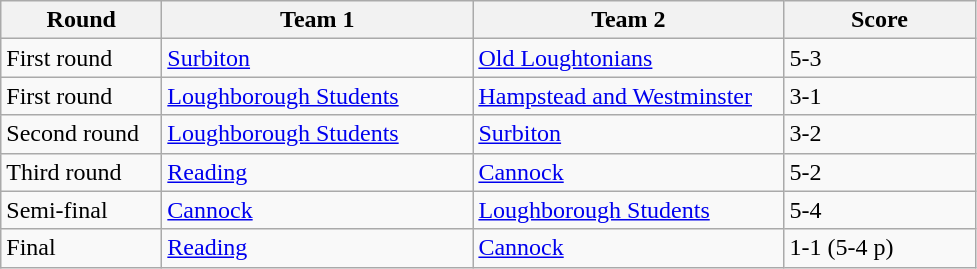<table class="wikitable" style="font-size: 100%">
<tr>
<th width=100>Round</th>
<th width=200>Team 1</th>
<th width=200>Team 2</th>
<th width=120>Score</th>
</tr>
<tr>
<td>First round</td>
<td><a href='#'>Surbiton</a></td>
<td><a href='#'>Old Loughtonians</a></td>
<td>5-3</td>
</tr>
<tr>
<td>First round</td>
<td><a href='#'>Loughborough Students</a></td>
<td><a href='#'>Hampstead and Westminster</a></td>
<td>3-1</td>
</tr>
<tr>
<td>Second round</td>
<td><a href='#'>Loughborough Students</a></td>
<td><a href='#'>Surbiton</a></td>
<td>3-2</td>
</tr>
<tr>
<td>Third round</td>
<td><a href='#'>Reading</a></td>
<td><a href='#'>Cannock</a></td>
<td>5-2</td>
</tr>
<tr>
<td>Semi-final</td>
<td><a href='#'>Cannock</a></td>
<td><a href='#'>Loughborough Students</a></td>
<td>5-4</td>
</tr>
<tr>
<td>Final </td>
<td><a href='#'>Reading</a></td>
<td><a href='#'>Cannock</a></td>
<td>1-1 (5-4 p)</td>
</tr>
</table>
